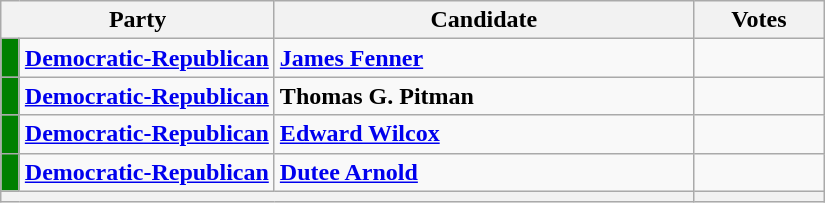<table class=wikitable>
<tr>
<th colspan=2 style="width: 130px">Party</th>
<th style="width: 17em">Candidate</th>
<th style="width: 5em">Votes</th>
</tr>
<tr>
<td style="background-color:#008000; width:5px;"></td>
<td><strong><a href='#'>Democratic-Republican</a></strong></td>
<td><strong><a href='#'>James Fenner</a></strong></td>
<td align=right></td>
</tr>
<tr>
<td style="background-color:#008000; width:5px;"></td>
<td><strong><a href='#'>Democratic-Republican</a></strong></td>
<td><strong>Thomas G. Pitman</strong></td>
<td align=right></td>
</tr>
<tr>
<td style="background-color:#008000; width:5px;"></td>
<td><strong><a href='#'>Democratic-Republican</a></strong></td>
<td><strong><a href='#'>Edward Wilcox</a></strong></td>
<td align=right></td>
</tr>
<tr>
<td style="background-color:#008000; width:5px;"></td>
<td><strong><a href='#'>Democratic-Republican</a></strong></td>
<td><strong><a href='#'>Dutee Arnold</a></strong></td>
<td align=right></td>
</tr>
<tr>
<th colspan=3></th>
<th></th>
</tr>
</table>
